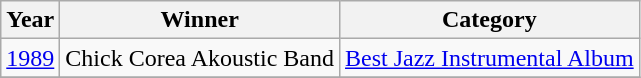<table class="wikitable">
<tr>
<th align="left">Year</th>
<th align="left">Winner</th>
<th align="left">Category</th>
</tr>
<tr>
<td align="left"><a href='#'>1989</a></td>
<td align="left">Chick Corea Akoustic Band</td>
<td align="left"><a href='#'>Best Jazz Instrumental Album</a></td>
</tr>
<tr>
</tr>
</table>
